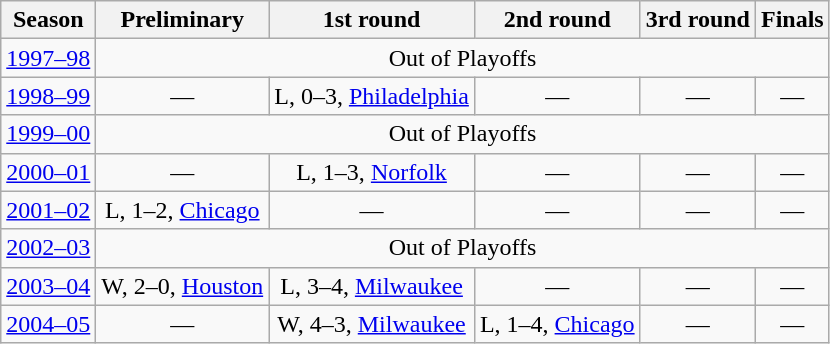<table class="wikitable" style="text-align:center">
<tr>
<th>Season</th>
<th>Preliminary</th>
<th>1st round</th>
<th>2nd round</th>
<th>3rd round</th>
<th>Finals</th>
</tr>
<tr>
<td><a href='#'>1997–98</a></td>
<td colspan="5">Out of Playoffs</td>
</tr>
<tr>
<td><a href='#'>1998–99</a></td>
<td>—</td>
<td>L, 0–3, <a href='#'>Philadelphia</a></td>
<td>—</td>
<td>—</td>
<td>—</td>
</tr>
<tr>
<td><a href='#'>1999–00</a></td>
<td colspan="5">Out of Playoffs</td>
</tr>
<tr>
<td><a href='#'>2000–01</a></td>
<td>—</td>
<td>L, 1–3, <a href='#'>Norfolk</a></td>
<td>—</td>
<td>—</td>
<td>—</td>
</tr>
<tr>
<td><a href='#'>2001–02</a></td>
<td>L, 1–2, <a href='#'>Chicago</a></td>
<td>—</td>
<td>—</td>
<td>—</td>
<td>—</td>
</tr>
<tr>
<td><a href='#'>2002–03</a></td>
<td colspan="5">Out of Playoffs</td>
</tr>
<tr>
<td><a href='#'>2003–04</a></td>
<td>W, 2–0, <a href='#'>Houston</a></td>
<td>L, 3–4, <a href='#'>Milwaukee</a></td>
<td>—</td>
<td>—</td>
<td>—</td>
</tr>
<tr>
<td><a href='#'>2004–05</a></td>
<td>—</td>
<td>W, 4–3, <a href='#'>Milwaukee</a></td>
<td>L, 1–4, <a href='#'>Chicago</a></td>
<td>—</td>
<td>—</td>
</tr>
</table>
